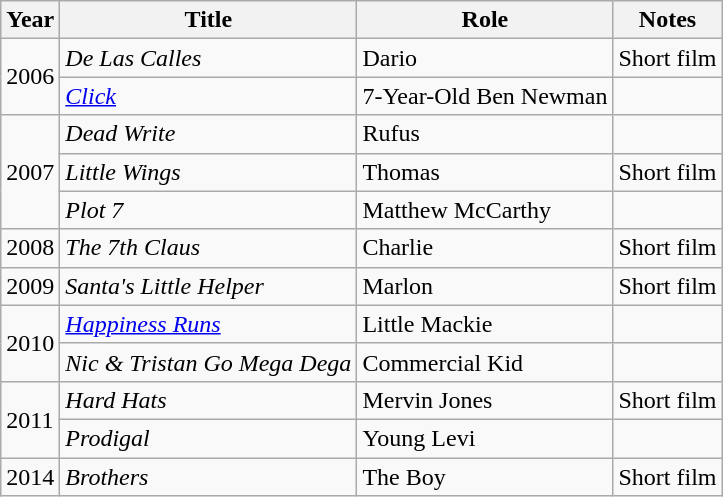<table class="wikitable sortable">
<tr>
<th>Year</th>
<th>Title</th>
<th>Role</th>
<th>Notes</th>
</tr>
<tr>
<td rowspan="2">2006</td>
<td><em>De Las Calles</em></td>
<td>Dario</td>
<td>Short film</td>
</tr>
<tr>
<td><em><a href='#'>Click</a></em></td>
<td>7-Year-Old Ben Newman</td>
<td></td>
</tr>
<tr>
<td rowspan="3">2007</td>
<td><em>Dead Write</em></td>
<td>Rufus</td>
<td></td>
</tr>
<tr>
<td><em>Little Wings</em></td>
<td>Thomas</td>
<td>Short film</td>
</tr>
<tr>
<td><em>Plot 7</em></td>
<td>Matthew McCarthy</td>
<td></td>
</tr>
<tr>
<td>2008</td>
<td><em>The 7th Claus</em></td>
<td>Charlie</td>
<td>Short film</td>
</tr>
<tr>
<td>2009</td>
<td><em>Santa's Little Helper</em></td>
<td>Marlon</td>
<td>Short film</td>
</tr>
<tr>
<td rowspan="2">2010</td>
<td><em><a href='#'>Happiness Runs</a></em></td>
<td>Little Mackie</td>
<td></td>
</tr>
<tr>
<td><em>Nic & Tristan Go Mega Dega</em></td>
<td>Commercial Kid</td>
<td></td>
</tr>
<tr>
<td rowspan="2">2011</td>
<td><em>Hard Hats</em></td>
<td>Mervin Jones</td>
<td>Short film</td>
</tr>
<tr>
<td><em>Prodigal</em></td>
<td>Young Levi</td>
<td></td>
</tr>
<tr>
<td>2014</td>
<td><em>Brothers</em></td>
<td>The Boy</td>
<td>Short film</td>
</tr>
</table>
